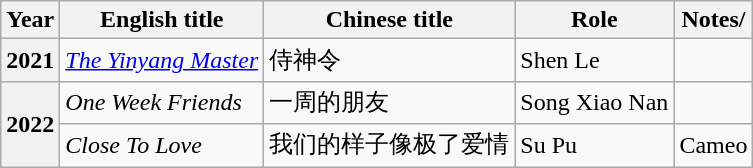<table class="wikitable plainrowheaders">
<tr>
<th scope="col">Year</th>
<th scope="col">English title</th>
<th scope="col">Chinese title</th>
<th scope="col">Role</th>
<th scope="col" class="unsortable">Notes/</th>
</tr>
<tr>
<th scope="row">2021</th>
<td><em><a href='#'>The Yinyang Master</a></em></td>
<td>侍神令</td>
<td>Shen Le</td>
<td></td>
</tr>
<tr>
<th scope="row" rowspan="2">2022</th>
<td><em>One Week Friends</em></td>
<td>一周的朋友</td>
<td>Song Xiao Nan</td>
<td></td>
</tr>
<tr>
<td><em>Close To Love</em></td>
<td>我们的样子像极了爱情</td>
<td>Su Pu</td>
<td>Cameo</td>
</tr>
</table>
